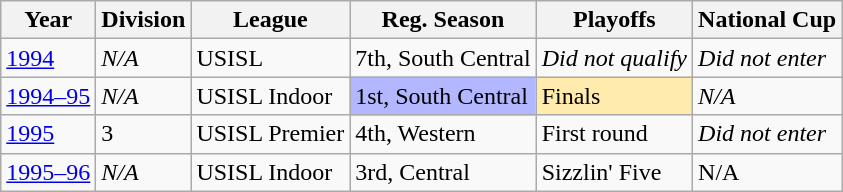<table class="wikitable">
<tr>
<th>Year</th>
<th>Division</th>
<th>League</th>
<th>Reg. Season</th>
<th>Playoffs</th>
<th>National Cup</th>
</tr>
<tr>
<td><a href='#'>1994</a></td>
<td><em>N/A</em></td>
<td>USISL</td>
<td>7th, South Central</td>
<td><em>Did not qualify</em></td>
<td><em>Did not enter</em></td>
</tr>
<tr>
<td><a href='#'>1994–95</a></td>
<td><em>N/A</em></td>
<td>USISL Indoor</td>
<td style="background:#b3b7ff;">1st, South Central</td>
<td style="background:#ffebad;">Finals</td>
<td><em>N/A</em></td>
</tr>
<tr>
<td><a href='#'>1995</a></td>
<td>3</td>
<td>USISL Premier</td>
<td>4th, Western</td>
<td>First round</td>
<td><em>Did not enter</em></td>
</tr>
<tr>
<td><a href='#'>1995–96</a></td>
<td><em>N/A</em></td>
<td>USISL Indoor</td>
<td>3rd, Central</td>
<td>Sizzlin' Five</td>
<td>N/A</td>
</tr>
</table>
